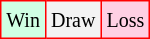<table class="wikitable">
<tr>
<td style="background-color: #d0ffe3; border:1px solid red;"><small>Win</small></td>
<td style="background-color: #f3f3f3; border:1px solid red;"><small>Draw</small></td>
<td style="background-color: #ffd0e3; border:1px solid red;"><small>Loss</small></td>
</tr>
</table>
